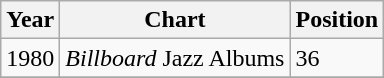<table class="wikitable">
<tr>
<th>Year</th>
<th>Chart</th>
<th>Position</th>
</tr>
<tr>
<td>1980</td>
<td><em>Billboard</em> Jazz Albums</td>
<td>36</td>
</tr>
<tr>
</tr>
</table>
